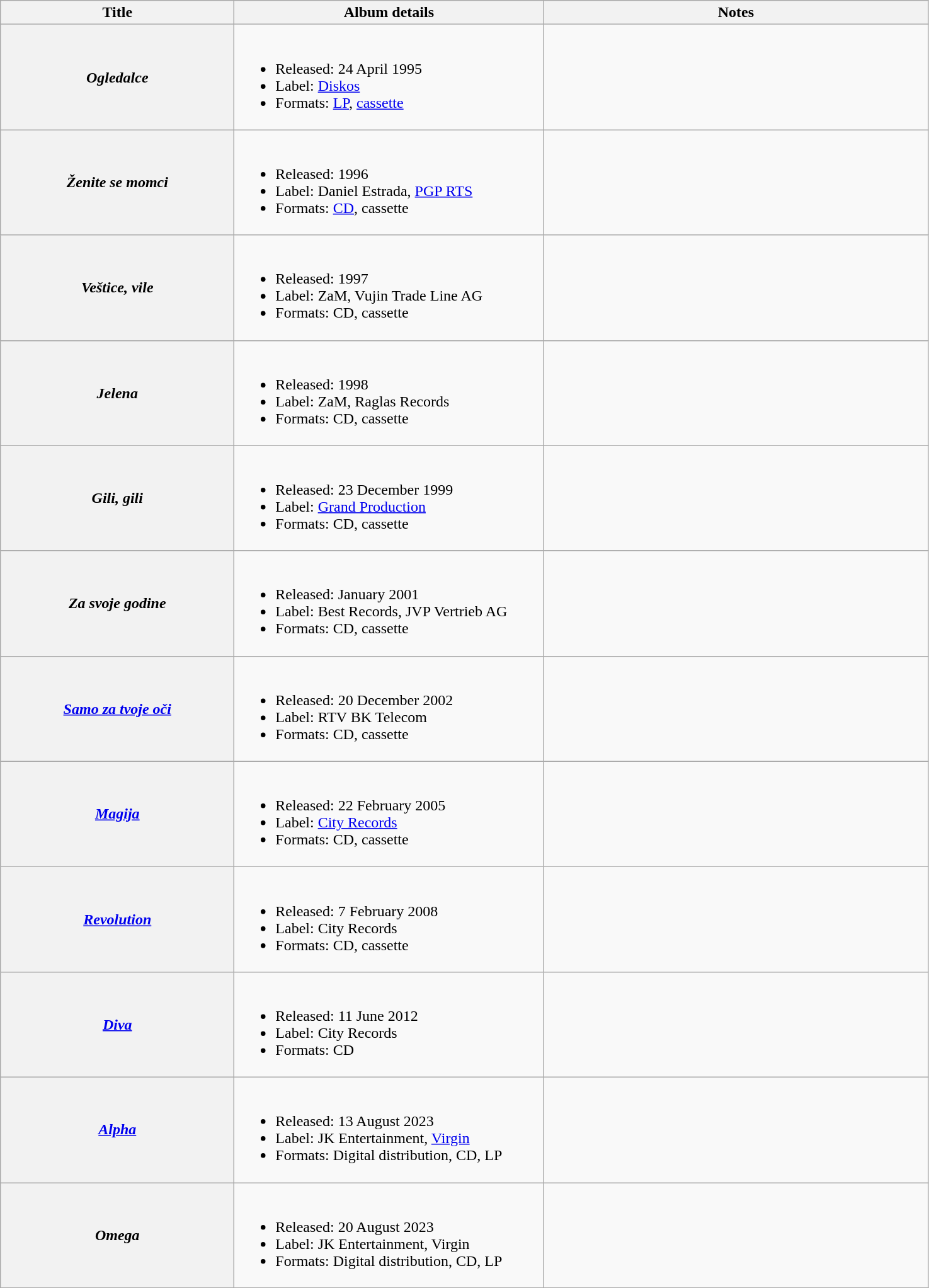<table class="wikitable plainrowheaders" style="text-align:center;">
<tr>
<th scope="col" style="width:15em;">Title</th>
<th scope="col" style="width:20em;">Album details</th>
<th scope="col" style="width:25em;">Notes</th>
</tr>
<tr>
<th scope="row"><em>Ogledalce</em></th>
<td align=left><br><ul><li>Released: 24 April 1995</li><li>Label: <a href='#'>Diskos</a></li><li>Formats: <a href='#'>LP</a>, <a href='#'>cassette</a></li></ul></td>
<td><br></td>
</tr>
<tr>
<th scope="row"><em>Ženite se momci</em></th>
<td align=left><br><ul><li>Released: 1996</li><li>Label: Daniel Estrada, <a href='#'>PGP RTS</a></li><li>Formats: <a href='#'>CD</a>, cassette</li></ul></td>
<td><br></td>
</tr>
<tr>
<th scope="row"><em>Veštice, vile</em></th>
<td align=left><br><ul><li>Released: 1997</li><li>Label: ZaM, Vujin Trade Line AG</li><li>Formats: CD, cassette</li></ul></td>
<td><br></td>
</tr>
<tr>
<th scope="row"><em>Jelena</em></th>
<td align=left><br><ul><li>Released: 1998</li><li>Label: ZaM, Raglas Records</li><li>Formats: CD, cassette</li></ul></td>
<td><br></td>
</tr>
<tr>
<th scope="row"><em>Gili, gili</em></th>
<td align=left><br><ul><li>Released: 23 December 1999</li><li>Label: <a href='#'>Grand Production</a></li><li>Formats: CD, cassette</li></ul></td>
<td><br></td>
</tr>
<tr>
<th scope="row"><em>Za svoje godine</em><br></th>
<td align=left><br><ul><li>Released: January 2001</li><li>Label: Best Records, JVP Vertrieb AG</li><li>Formats: CD, cassette</li></ul></td>
<td><br></td>
</tr>
<tr>
<th scope="row"><em><a href='#'>Samo za tvoje oči</a></em></th>
<td align=left><br><ul><li>Released: 20 December 2002</li><li>Label: RTV BK Telecom</li><li>Formats: CD, cassette</li></ul></td>
<td><br></td>
</tr>
<tr>
<th scope="row"><em><a href='#'>Magija</a></em></th>
<td align=left><br><ul><li>Released: 22 February 2005</li><li>Label: <a href='#'>City Records</a></li><li>Formats: CD, cassette</li></ul></td>
<td><br></td>
</tr>
<tr>
<th scope="row"><em><a href='#'>Revolution</a></em></th>
<td align=left><br><ul><li>Released: 7 February 2008</li><li>Label: City Records</li><li>Formats: CD, cassette</li></ul></td>
<td><br></td>
</tr>
<tr>
<th scope="row"><em><a href='#'>Diva</a></em></th>
<td align=left><br><ul><li>Released: 11 June 2012</li><li>Label: City Records</li><li>Formats: CD</li></ul></td>
<td><br></td>
</tr>
<tr>
<th scope="row"><em><a href='#'>Alpha</a></em></th>
<td align=left><br><ul><li>Released: 13 August 2023</li><li>Label: JK Entertainment, <a href='#'>Virgin</a></li><li>Formats: Digital distribution, CD, LP</li></ul></td>
<td><br></td>
</tr>
<tr>
<th scope="row"><em>Omega</em></th>
<td align=left><br><ul><li>Released: 20 August 2023</li><li>Label: JK Entertainment, Virgin</li><li>Formats: Digital distribution, CD, LP</li></ul></td>
<td><br></td>
</tr>
</table>
